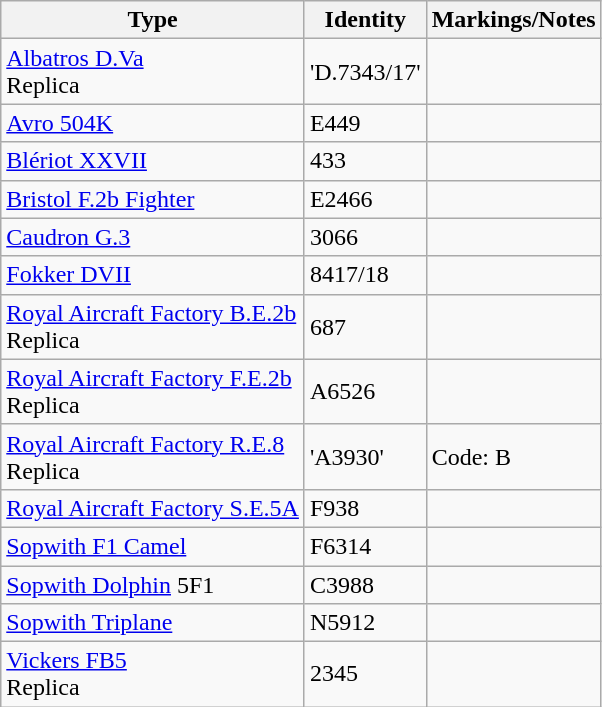<table class="wikitable sortable">
<tr>
<th>Type</th>
<th>Identity</th>
<th>Markings/Notes</th>
</tr>
<tr>
<td><a href='#'>Albatros D.Va</a><br>Replica</td>
<td>'D.7343/17'</td>
<td></td>
</tr>
<tr>
<td><a href='#'>Avro 504K</a></td>
<td>E449</td>
<td></td>
</tr>
<tr>
<td><a href='#'>Blériot XXVII</a></td>
<td>433</td>
<td></td>
</tr>
<tr>
<td><a href='#'>Bristol F.2b Fighter</a></td>
<td>E2466</td>
<td></td>
</tr>
<tr>
<td><a href='#'>Caudron G.3</a></td>
<td>3066</td>
<td></td>
</tr>
<tr>
<td><a href='#'>Fokker DVII</a></td>
<td>8417/18</td>
<td></td>
</tr>
<tr>
<td><a href='#'>Royal Aircraft Factory B.E.2b</a><br>Replica</td>
<td>687</td>
<td></td>
</tr>
<tr>
<td><a href='#'>Royal Aircraft Factory F.E.2b</a><br>Replica</td>
<td>A6526</td>
<td></td>
</tr>
<tr>
<td><a href='#'>Royal Aircraft Factory R.E.8</a><br>Replica</td>
<td>'A3930'</td>
<td>Code: B</td>
</tr>
<tr>
<td><a href='#'>Royal Aircraft Factory S.E.5A</a></td>
<td>F938</td>
<td></td>
</tr>
<tr>
<td><a href='#'>Sopwith F1 Camel</a></td>
<td>F6314</td>
<td></td>
</tr>
<tr>
<td><a href='#'>Sopwith Dolphin</a> 5F1</td>
<td>C3988</td>
<td></td>
</tr>
<tr>
<td><a href='#'>Sopwith Triplane</a></td>
<td>N5912</td>
<td></td>
</tr>
<tr>
<td><a href='#'>Vickers FB5</a><br>Replica</td>
<td>2345</td>
<td></td>
</tr>
</table>
